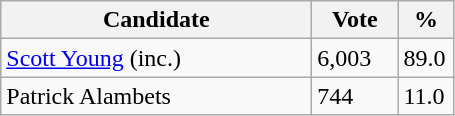<table class="wikitable">
<tr>
<th bgcolor="#DDDDFF" width="200px">Candidate</th>
<th bgcolor="#DDDDFF" width="50px">Vote</th>
<th bgcolor="#DDDDFF" width="30px">%</th>
</tr>
<tr>
<td><a href='#'>Scott Young</a> (inc.)</td>
<td>6,003</td>
<td>89.0</td>
</tr>
<tr>
<td>Patrick Alambets</td>
<td>744</td>
<td>11.0</td>
</tr>
</table>
